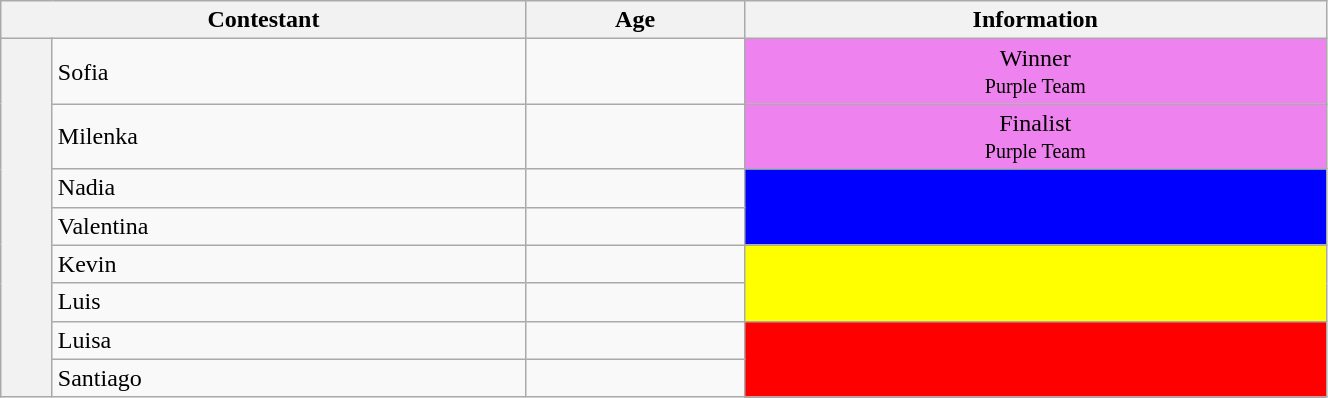<table class="wikitable" style="width:70%;">
<tr>
<th colspan="2">Contestant</th>
<th>Age</th>
<th>Information</th>
</tr>
<tr>
<th rowspan="16"></th>
<td> Sofia</td>
<td></td>
<td style="background:violet" align="center">Winner<br><small>Purple Team</small></td>
</tr>
<tr>
<td> Milenka</td>
<td></td>
<td style="background:violet" align="center">Finalist<br><small>Purple Team</small></td>
</tr>
<tr>
<td> Nadia</td>
<td></td>
<td rowspan="2;" style="background:blue;"></td>
</tr>
<tr>
<td> Valentina</td>
<td></td>
</tr>
<tr>
<td> Kevin</td>
<td></td>
<td rowspan="2;" style="background:yellow;"></td>
</tr>
<tr>
<td> Luis</td>
<td></td>
</tr>
<tr>
<td> Luisa</td>
<td></td>
<td rowspan="2;" style="background:red;"></td>
</tr>
<tr>
<td> Santiago</td>
<td></td>
</tr>
</table>
